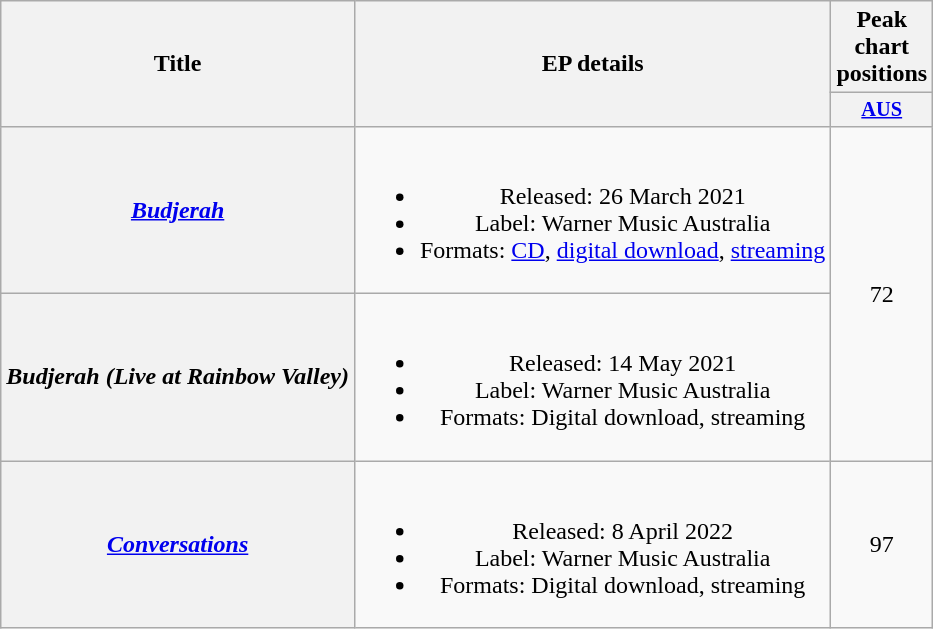<table class="wikitable plainrowheaders" style="text-align:center;">
<tr>
<th scope="col" rowspan="2">Title</th>
<th scope="col" rowspan="2">EP details</th>
<th scope="col" colspan="1">Peak chart positions</th>
</tr>
<tr>
<th scope="col" style="width:3em;font-size:85%;"><a href='#'>AUS</a><br></th>
</tr>
<tr>
<th scope="row"><em><a href='#'>Budjerah</a></em></th>
<td><br><ul><li>Released: 26 March 2021</li><li>Label: Warner Music Australia</li><li>Formats: <a href='#'>CD</a>, <a href='#'>digital download</a>, <a href='#'>streaming</a></li></ul></td>
<td rowspan="2">72</td>
</tr>
<tr>
<th scope="row"><em>Budjerah (Live at Rainbow Valley)</em></th>
<td><br><ul><li>Released: 14 May 2021</li><li>Label: Warner Music Australia</li><li>Formats: Digital download, streaming</li></ul></td>
</tr>
<tr>
<th scope="row"><em><a href='#'>Conversations</a></em></th>
<td><br><ul><li>Released: 8 April 2022</li><li>Label: Warner Music Australia</li><li>Formats: Digital download, streaming</li></ul></td>
<td>97</td>
</tr>
</table>
